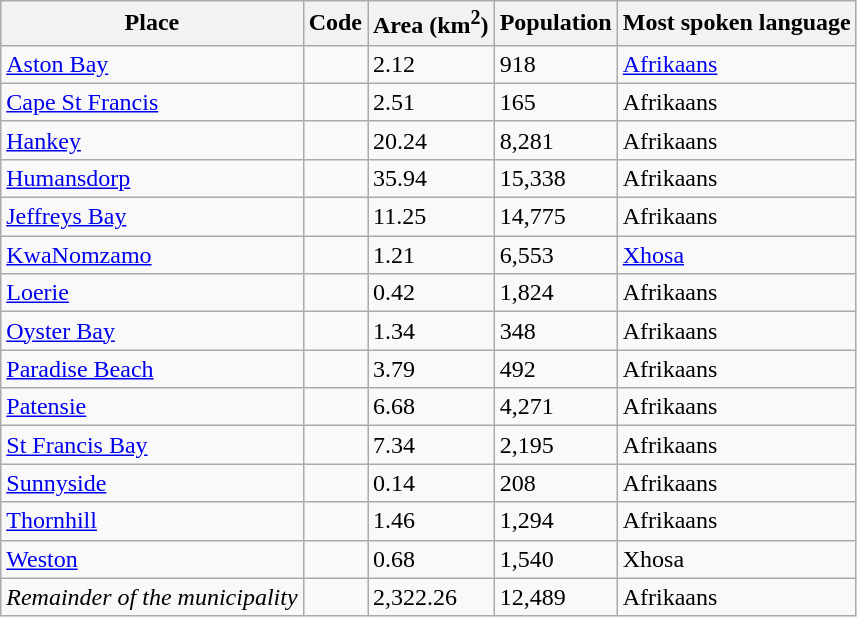<table class="wikitable sortable">
<tr>
<th>Place</th>
<th>Code</th>
<th>Area (km<sup>2</sup>)</th>
<th>Population</th>
<th>Most spoken language</th>
</tr>
<tr>
<td><a href='#'>Aston Bay</a></td>
<td></td>
<td>2.12</td>
<td>918</td>
<td><a href='#'>Afrikaans</a></td>
</tr>
<tr>
<td><a href='#'>Cape St Francis</a></td>
<td></td>
<td>2.51</td>
<td>165</td>
<td>Afrikaans</td>
</tr>
<tr>
<td><a href='#'>Hankey</a></td>
<td></td>
<td>20.24</td>
<td>8,281</td>
<td>Afrikaans</td>
</tr>
<tr>
<td><a href='#'>Humansdorp</a></td>
<td></td>
<td>35.94</td>
<td>15,338</td>
<td>Afrikaans</td>
</tr>
<tr>
<td><a href='#'>Jeffreys Bay</a></td>
<td></td>
<td>11.25</td>
<td>14,775</td>
<td>Afrikaans</td>
</tr>
<tr>
<td><a href='#'>KwaNomzamo</a></td>
<td></td>
<td>1.21</td>
<td>6,553</td>
<td><a href='#'>Xhosa</a></td>
</tr>
<tr>
<td><a href='#'>Loerie</a></td>
<td></td>
<td>0.42</td>
<td>1,824</td>
<td>Afrikaans</td>
</tr>
<tr>
<td><a href='#'>Oyster Bay</a></td>
<td></td>
<td>1.34</td>
<td>348</td>
<td>Afrikaans</td>
</tr>
<tr>
<td><a href='#'>Paradise Beach</a></td>
<td></td>
<td>3.79</td>
<td>492</td>
<td>Afrikaans</td>
</tr>
<tr>
<td><a href='#'>Patensie</a></td>
<td></td>
<td>6.68</td>
<td>4,271</td>
<td>Afrikaans</td>
</tr>
<tr>
<td><a href='#'>St Francis Bay</a></td>
<td></td>
<td>7.34</td>
<td>2,195</td>
<td>Afrikaans</td>
</tr>
<tr>
<td><a href='#'>Sunnyside</a></td>
<td></td>
<td>0.14</td>
<td>208</td>
<td>Afrikaans</td>
</tr>
<tr>
<td><a href='#'>Thornhill</a></td>
<td></td>
<td>1.46</td>
<td>1,294</td>
<td>Afrikaans</td>
</tr>
<tr>
<td><a href='#'>Weston</a></td>
<td></td>
<td>0.68</td>
<td>1,540</td>
<td>Xhosa</td>
</tr>
<tr>
<td><em>Remainder of the municipality</em></td>
<td></td>
<td>2,322.26</td>
<td>12,489</td>
<td>Afrikaans</td>
</tr>
</table>
